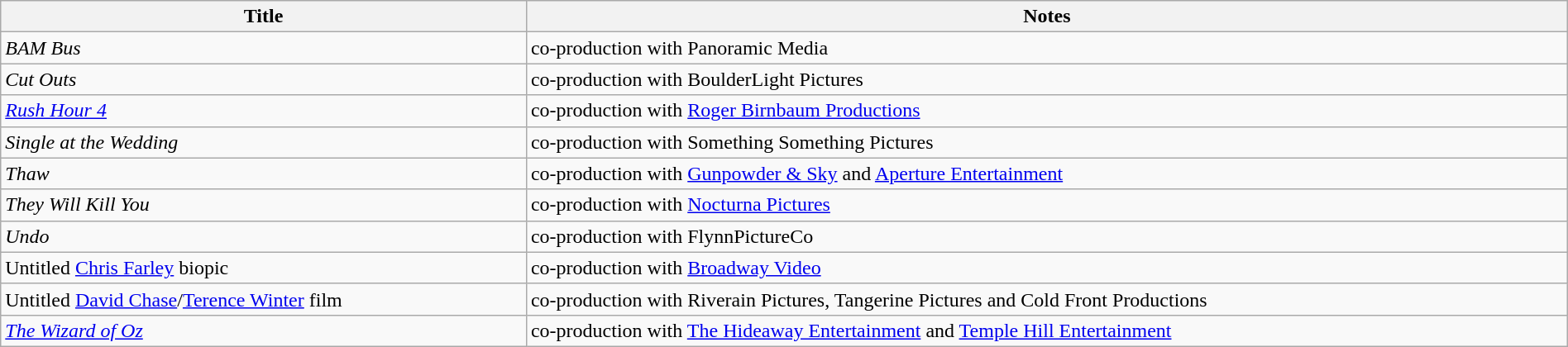<table class="wikitable sortable" style="width:100%;">
<tr>
<th>Title</th>
<th>Notes</th>
</tr>
<tr>
<td><em>BAM Bus</em></td>
<td>co-production with Panoramic Media</td>
</tr>
<tr>
<td><em>Cut Outs</em></td>
<td>co-production with BoulderLight Pictures</td>
</tr>
<tr>
<td><em><a href='#'>Rush Hour 4</a></em></td>
<td>co-production with <a href='#'>Roger Birnbaum Productions</a></td>
</tr>
<tr>
<td><em>Single at the Wedding</em></td>
<td>co-production with Something Something Pictures</td>
</tr>
<tr>
<td><em>Thaw</em></td>
<td>co-production with <a href='#'>Gunpowder & Sky</a> and <a href='#'>Aperture Entertainment</a></td>
</tr>
<tr>
<td><em>They Will Kill You</em></td>
<td>co-production with <a href='#'>Nocturna Pictures</a></td>
</tr>
<tr>
<td><em>Undo</em></td>
<td>co-production with FlynnPictureCo</td>
</tr>
<tr>
<td>Untitled <a href='#'>Chris Farley</a> biopic</td>
<td>co-production with <a href='#'>Broadway Video</a></td>
</tr>
<tr>
<td>Untitled <a href='#'>David Chase</a>/<a href='#'>Terence Winter</a> film</td>
<td>co-production with Riverain Pictures, Tangerine Pictures and Cold Front Productions</td>
</tr>
<tr>
<td><em><a href='#'>The Wizard of Oz</a></em></td>
<td>co-production with <a href='#'>The Hideaway Entertainment</a> and <a href='#'>Temple Hill Entertainment</a></td>
</tr>
</table>
